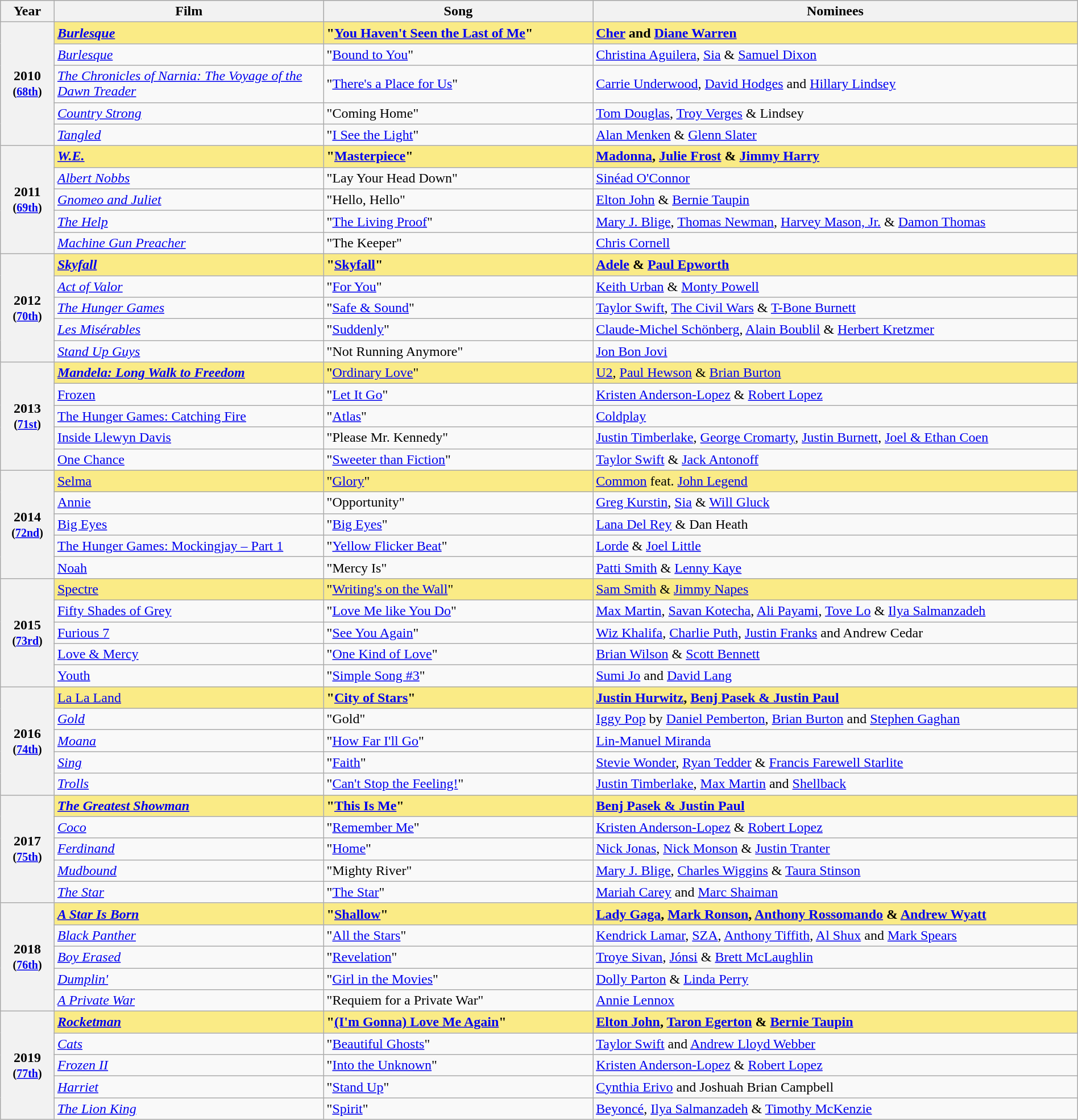<table class="wikitable" style="width:100%">
<tr bgcolor="#bebebe">
<th width="5%">Year</th>
<th width="25%">Film</th>
<th width="25%">Song</th>
<th width="45%">Nominees</th>
</tr>
<tr>
<th rowspan="5," style="text-align:center">2010 <small>(<a href='#'>68th</a>)</small></th>
<td style="background:#FAEB86"><strong><em><a href='#'>Burlesque</a></em></strong></td>
<td style="background:#FAEB86"><strong>"<a href='#'>You Haven't Seen the Last of Me</a>" </strong></td>
<td style="background:#FAEB86"><strong><a href='#'>Cher</a> and <a href='#'>Diane Warren</a></strong></td>
</tr>
<tr>
<td><em><a href='#'>Burlesque</a></em></td>
<td>"<a href='#'>Bound to You</a>"</td>
<td><a href='#'>Christina Aguilera</a>, <a href='#'>Sia</a> & <a href='#'>Samuel Dixon</a></td>
</tr>
<tr>
<td><em><a href='#'>The Chronicles of Narnia: The Voyage of the Dawn Treader</a></em></td>
<td>"<a href='#'>There's a Place for Us</a>"</td>
<td><a href='#'>Carrie Underwood</a>, <a href='#'>David Hodges</a> and <a href='#'>Hillary Lindsey</a></td>
</tr>
<tr>
<td><em><a href='#'>Country Strong</a></em></td>
<td>"Coming Home"</td>
<td><a href='#'>Tom Douglas</a>, <a href='#'>Troy Verges</a> & Lindsey</td>
</tr>
<tr>
<td><em><a href='#'>Tangled</a></em></td>
<td>"<a href='#'>I See the Light</a>"</td>
<td><a href='#'>Alan Menken</a> & <a href='#'>Glenn Slater</a></td>
</tr>
<tr>
<th rowspan="5," style="text-align:center">2011 <small>(<a href='#'>69th</a>)</small></th>
<td style="background:#FAEB86"><strong><em><a href='#'>W.E.</a></em></strong></td>
<td style="background:#FAEB86"><strong>"<a href='#'>Masterpiece</a>"</strong></td>
<td style="background:#FAEB86"><strong><a href='#'>Madonna</a>, <a href='#'>Julie Frost</a> & <a href='#'>Jimmy Harry</a></strong></td>
</tr>
<tr>
<td><em><a href='#'>Albert Nobbs</a></em></td>
<td>"Lay Your Head Down"</td>
<td><a href='#'>Sinéad O'Connor</a></td>
</tr>
<tr>
<td><em><a href='#'>Gnomeo and Juliet</a></em></td>
<td>"Hello, Hello"</td>
<td><a href='#'>Elton John</a> & <a href='#'>Bernie Taupin</a></td>
</tr>
<tr>
<td><em><a href='#'>The Help</a></em></td>
<td>"<a href='#'>The Living Proof</a>"</td>
<td><a href='#'>Mary J. Blige</a>, <a href='#'>Thomas Newman</a>, <a href='#'>Harvey Mason, Jr.</a> & <a href='#'>Damon Thomas</a></td>
</tr>
<tr>
<td><em><a href='#'>Machine Gun Preacher</a></em></td>
<td>"The Keeper"</td>
<td><a href='#'>Chris Cornell</a></td>
</tr>
<tr>
<th rowspan="5," style="text-align:center">2012 <small>(<a href='#'>70th</a>)</small></th>
<td style="background:#FAEB86"><strong><em><a href='#'>Skyfall</a></em></strong></td>
<td style="background:#FAEB86"><strong>"<a href='#'>Skyfall</a>" </strong></td>
<td style="background:#FAEB86"><strong><a href='#'>Adele</a> & <a href='#'>Paul Epworth</a></strong></td>
</tr>
<tr>
<td><em><a href='#'>Act of Valor</a></em></td>
<td>"<a href='#'>For You</a>"</td>
<td><a href='#'>Keith Urban</a> & <a href='#'>Monty Powell</a></td>
</tr>
<tr>
<td><em><a href='#'>The Hunger Games</a></em></td>
<td>"<a href='#'>Safe & Sound</a>"</td>
<td><a href='#'>Taylor Swift</a>, <a href='#'>The Civil Wars</a> & <a href='#'>T-Bone Burnett</a></td>
</tr>
<tr>
<td><em><a href='#'>Les Misérables</a></em></td>
<td>"<a href='#'>Suddenly</a>"</td>
<td><a href='#'>Claude-Michel Schönberg</a>, <a href='#'>Alain Boublil</a> & <a href='#'>Herbert Kretzmer</a></td>
</tr>
<tr>
<td><em><a href='#'>Stand Up Guys</a></em></td>
<td>"Not Running Anymore"</td>
<td><a href='#'>Jon Bon Jovi</a></td>
</tr>
<tr>
<th rowspan="5," style="text-align:center">2013 <small>(<a href='#'>71st</a>)</small></th>
<td style="background:#FAEB86"><strong><em><a href='#'>Mandela: Long Walk to Freedom</a><em> <strong></td>
<td style="background:#FAEB86"></strong>"<a href='#'>Ordinary Love</a>" <strong></td>
<td style="background:#FAEB86"></strong><a href='#'>U2</a>, <a href='#'>Paul Hewson</a> & <a href='#'>Brian Burton</a><strong></td>
</tr>
<tr>
<td></em><a href='#'>Frozen</a><em></td>
<td>"<a href='#'>Let It Go</a>"</td>
<td><a href='#'>Kristen Anderson-Lopez</a> & <a href='#'>Robert Lopez</a></td>
</tr>
<tr>
<td></em><a href='#'>The Hunger Games: Catching Fire</a><em></td>
<td>"<a href='#'>Atlas</a>"</td>
<td><a href='#'>Coldplay</a></td>
</tr>
<tr>
<td></em><a href='#'>Inside Llewyn Davis</a><em></td>
<td>"Please Mr. Kennedy"</td>
<td><a href='#'>Justin Timberlake</a>, <a href='#'>George Cromarty</a>, <a href='#'>Justin Burnett</a>, <a href='#'>Joel & Ethan Coen</a></td>
</tr>
<tr>
<td></em><a href='#'>One Chance</a><em></td>
<td>"<a href='#'>Sweeter than Fiction</a>"</td>
<td><a href='#'>Taylor Swift</a> & <a href='#'>Jack Antonoff</a></td>
</tr>
<tr>
<th rowspan="5," style="text-align:center">2014 <small>(<a href='#'>72nd</a>)</small></th>
<td style="background:#FAEB86"></em></strong><a href='#'>Selma</a><strong><em></td>
<td style="background:#FAEB86"></strong>"<a href='#'>Glory</a>" <strong></td>
<td style="background:#FAEB86"></strong><a href='#'>Common</a> feat. <a href='#'>John Legend</a><strong></td>
</tr>
<tr>
<td></em><a href='#'>Annie</a><em></td>
<td>"Opportunity"</td>
<td><a href='#'>Greg Kurstin</a>, <a href='#'>Sia</a> & <a href='#'>Will Gluck</a></td>
</tr>
<tr>
<td></em><a href='#'>Big Eyes</a><em></td>
<td>"<a href='#'>Big Eyes</a>"</td>
<td><a href='#'>Lana Del Rey</a> & Dan Heath</td>
</tr>
<tr>
<td></em><a href='#'>The Hunger Games: Mockingjay – Part 1</a><em></td>
<td>"<a href='#'>Yellow Flicker Beat</a>"</td>
<td><a href='#'>Lorde</a> & <a href='#'>Joel Little</a></td>
</tr>
<tr>
<td></em><a href='#'>Noah</a><em></td>
<td>"Mercy Is"</td>
<td><a href='#'>Patti Smith</a> & <a href='#'>Lenny Kaye</a></td>
</tr>
<tr>
<th rowspan="5," style="text-align:center">2015 <small>(<a href='#'>73rd</a>)</small></th>
<td style="background:#FAEB86"></em></strong><a href='#'>Spectre</a><strong><em></td>
<td style="background:#FAEB86"></strong>"<a href='#'>Writing's on the Wall</a>" <strong></td>
<td style="background:#FAEB86"></strong><a href='#'>Sam Smith</a> & <a href='#'>Jimmy Napes</a><strong></td>
</tr>
<tr>
<td></em><a href='#'>Fifty Shades of Grey</a><em></td>
<td>"<a href='#'>Love Me like You Do</a>"</td>
<td><a href='#'>Max Martin</a>, <a href='#'>Savan Kotecha</a>, <a href='#'>Ali Payami</a>, <a href='#'>Tove Lo</a> & <a href='#'>Ilya Salmanzadeh</a></td>
</tr>
<tr>
<td></em><a href='#'>Furious 7</a><em></td>
<td>"<a href='#'>See You Again</a>"</td>
<td><a href='#'>Wiz Khalifa</a>, <a href='#'>Charlie Puth</a>, <a href='#'>Justin Franks</a> and Andrew Cedar</td>
</tr>
<tr>
<td></em><a href='#'>Love & Mercy</a><em></td>
<td>"<a href='#'>One Kind of Love</a>"</td>
<td><a href='#'>Brian Wilson</a> & <a href='#'>Scott Bennett</a></td>
</tr>
<tr>
<td></em><a href='#'>Youth</a><em></td>
<td>"<a href='#'>Simple Song #3</a>"</td>
<td><a href='#'>Sumi Jo</a> and <a href='#'>David Lang</a></td>
</tr>
<tr>
<th rowspan="5," style="text-align:center">2016 <small>(<a href='#'>74th</a>)</small><br></th>
<td style="background:#FAEB86"></em></strong><a href='#'>La La Land</a></em> </strong></td>
<td style="background:#FAEB86"><strong>"<a href='#'>City of Stars</a>" </strong></td>
<td style="background:#FAEB86"><strong><a href='#'>Justin Hurwitz</a>, <a href='#'>Benj Pasek & Justin Paul</a></strong></td>
</tr>
<tr>
<td><em><a href='#'>Gold</a></em></td>
<td>"Gold"</td>
<td><a href='#'>Iggy Pop</a> by <a href='#'>Daniel Pemberton</a>, <a href='#'>Brian Burton</a> and <a href='#'>Stephen Gaghan</a></td>
</tr>
<tr>
<td><em><a href='#'>Moana</a></em></td>
<td>"<a href='#'>How Far I'll Go</a>"</td>
<td><a href='#'>Lin-Manuel Miranda</a></td>
</tr>
<tr>
<td><em><a href='#'>Sing</a></em></td>
<td>"<a href='#'>Faith</a>"</td>
<td><a href='#'>Stevie Wonder</a>, <a href='#'>Ryan Tedder</a> & <a href='#'>Francis Farewell Starlite</a></td>
</tr>
<tr>
<td><em><a href='#'>Trolls</a></em></td>
<td>"<a href='#'>Can't Stop the Feeling!</a>"</td>
<td><a href='#'>Justin Timberlake</a>, <a href='#'>Max Martin</a> and <a href='#'>Shellback</a></td>
</tr>
<tr>
<th rowspan="5," style="text-align:center">2017 <small>(<a href='#'>75th</a>)</small><br></th>
<td style="background:#FAEB86"><strong><em><a href='#'>The Greatest Showman</a></em></strong></td>
<td style="background:#FAEB86"><strong>"<a href='#'>This Is Me</a>"</strong></td>
<td style="background:#FAEB86"><strong><a href='#'>Benj Pasek & Justin Paul</a></strong></td>
</tr>
<tr>
<td><em><a href='#'>Coco</a></em></td>
<td>"<a href='#'>Remember Me</a>"</td>
<td><a href='#'>Kristen Anderson-Lopez</a> & <a href='#'>Robert Lopez</a></td>
</tr>
<tr>
<td><em><a href='#'>Ferdinand</a></em></td>
<td>"<a href='#'>Home</a>"</td>
<td><a href='#'>Nick Jonas</a>, <a href='#'>Nick Monson</a> & <a href='#'>Justin Tranter</a></td>
</tr>
<tr>
<td><em><a href='#'>Mudbound</a></em></td>
<td>"Mighty River"</td>
<td><a href='#'>Mary J. Blige</a>, <a href='#'>Charles Wiggins</a> & <a href='#'>Taura Stinson</a></td>
</tr>
<tr>
<td><em><a href='#'>The Star</a></em></td>
<td>"<a href='#'>The Star</a>"</td>
<td><a href='#'>Mariah Carey</a> and <a href='#'>Marc Shaiman</a></td>
</tr>
<tr>
<th rowspan="5," style="text-align:center">2018 <small>(<a href='#'>76th</a>)</small><br></th>
<td style="background:#FAEB86"><strong><em><a href='#'>A Star Is Born</a></em></strong></td>
<td style="background:#FAEB86"><strong>"<a href='#'>Shallow</a>"</strong></td>
<td style="background:#FAEB86"><strong><a href='#'>Lady Gaga</a>, <a href='#'>Mark Ronson</a>, <a href='#'>Anthony Rossomando</a> & <a href='#'>Andrew Wyatt</a></strong></td>
</tr>
<tr>
<td><em><a href='#'>Black Panther</a></em></td>
<td>"<a href='#'>All the Stars</a>"</td>
<td><a href='#'>Kendrick Lamar</a>, <a href='#'>SZA</a>, <a href='#'>Anthony Tiffith</a>, <a href='#'>Al Shux</a> and <a href='#'>Mark Spears</a></td>
</tr>
<tr>
<td><em><a href='#'>Boy Erased</a></em></td>
<td>"<a href='#'>Revelation</a>"</td>
<td><a href='#'>Troye Sivan</a>, <a href='#'>Jónsi</a> & <a href='#'>Brett McLaughlin</a></td>
</tr>
<tr>
<td><em><a href='#'>Dumplin'</a></em></td>
<td>"<a href='#'>Girl in the Movies</a>"</td>
<td><a href='#'>Dolly Parton</a> & <a href='#'>Linda Perry</a></td>
</tr>
<tr>
<td><em><a href='#'>A Private War</a></em></td>
<td>"Requiem for a Private War"</td>
<td><a href='#'>Annie Lennox</a></td>
</tr>
<tr>
<th rowspan="5," style="text-align:center">2019 <small>(<a href='#'>77th</a>)</small><br></th>
<td style="background:#FAEB86"><strong><em><a href='#'>Rocketman</a></em></strong></td>
<td style="background:#FAEB86"><strong>"<a href='#'>(I'm Gonna) Love Me Again</a>"</strong></td>
<td style="background:#FAEB86"><strong><a href='#'>Elton John</a>, <a href='#'>Taron Egerton</a> & <a href='#'>Bernie Taupin</a></strong></td>
</tr>
<tr>
<td><em><a href='#'>Cats</a></em></td>
<td>"<a href='#'>Beautiful Ghosts</a>"</td>
<td><a href='#'>Taylor Swift</a> and <a href='#'>Andrew Lloyd Webber</a></td>
</tr>
<tr>
<td><em><a href='#'>Frozen II</a></em></td>
<td>"<a href='#'>Into the Unknown</a>"</td>
<td><a href='#'>Kristen Anderson-Lopez</a> & <a href='#'>Robert Lopez</a></td>
</tr>
<tr>
<td><em><a href='#'>Harriet</a></em></td>
<td>"<a href='#'>Stand Up</a>"</td>
<td><a href='#'>Cynthia Erivo</a> and Joshuah Brian Campbell</td>
</tr>
<tr>
<td><em><a href='#'>The Lion King</a></em></td>
<td>"<a href='#'>Spirit</a>"</td>
<td><a href='#'>Beyoncé</a>, <a href='#'>Ilya Salmanzadeh</a> & <a href='#'>Timothy McKenzie</a></td>
</tr>
</table>
